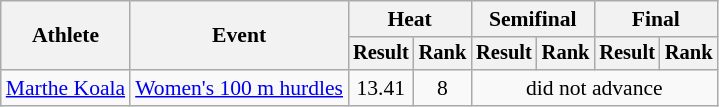<table class="wikitable" style="font-size:90%">
<tr>
<th rowspan="2">Athlete</th>
<th rowspan="2">Event</th>
<th colspan="2">Heat</th>
<th colspan="2">Semifinal</th>
<th colspan="2">Final</th>
</tr>
<tr style="font-size:95%">
<th>Result</th>
<th>Rank</th>
<th>Result</th>
<th>Rank</th>
<th>Result</th>
<th>Rank</th>
</tr>
<tr align=center>
<td align=left><a href='#'>Marthe Koala</a></td>
<td align=left><a href='#'>Women's 100 m hurdles</a></td>
<td>13.41</td>
<td>8</td>
<td colspan=4>did not advance</td>
</tr>
</table>
